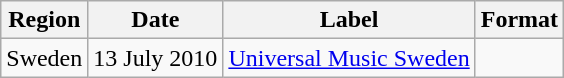<table class="sortable wikitable">
<tr>
<th>Region</th>
<th>Date</th>
<th>Label</th>
<th>Format</th>
</tr>
<tr>
<td>Sweden</td>
<td>13 July 2010</td>
<td><a href='#'>Universal Music Sweden</a></td>
<td></td>
</tr>
</table>
